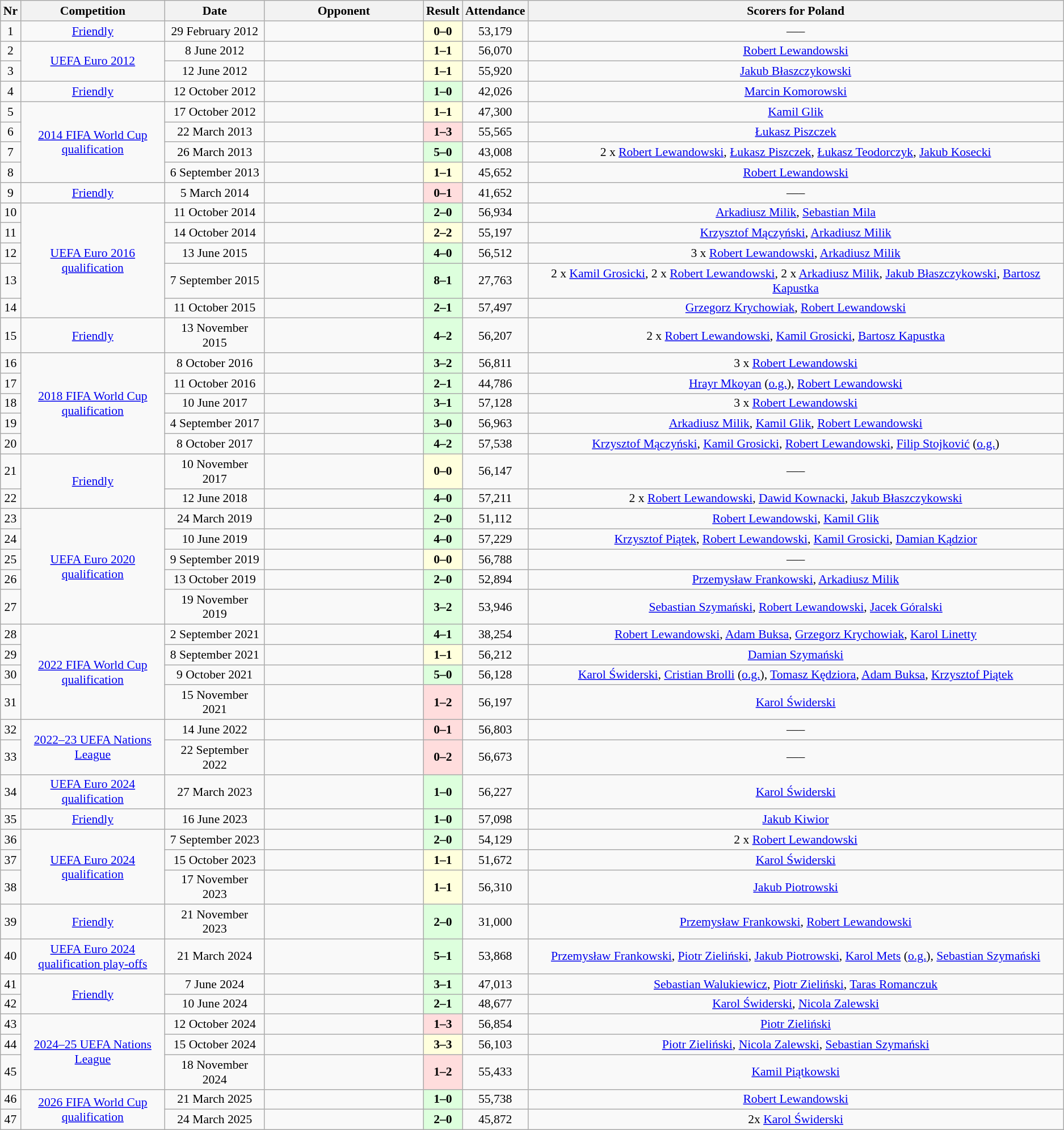<table class="wikitable sortable" style="font-size: 90%; text-align:center">
<tr>
<th>Nr</th>
<th style="width:163px">Competition</th>
<th style="width:110px">Date</th>
<th style="width:180px">Opponent</th>
<th>Result</th>
<th>Attendance</th>
<th>Scorers for Poland</th>
</tr>
<tr>
<td>1</td>
<td><a href='#'>Friendly</a></td>
<td>29 February 2012</td>
<td></td>
<td style="text-align:center; background:#ffd;"><strong>0–0</strong></td>
<td>53,179</td>
<td>–––</td>
</tr>
<tr>
<td>2</td>
<td rowspan="2"><a href='#'>UEFA Euro 2012</a></td>
<td>8 June 2012</td>
<td></td>
<td style="text-align:center; background:#ffd;"><strong>1–1</strong></td>
<td>56,070</td>
<td><a href='#'>Robert Lewandowski</a></td>
</tr>
<tr>
<td>3</td>
<td>12 June 2012</td>
<td></td>
<td style="text-align:center; background:#ffd;"><strong>1–1</strong></td>
<td>55,920</td>
<td><a href='#'>Jakub Błaszczykowski</a></td>
</tr>
<tr>
<td>4</td>
<td><a href='#'>Friendly</a></td>
<td>12 October 2012</td>
<td></td>
<td style="text-align:center; background:#dfd;"><strong>1–0</strong></td>
<td>42,026</td>
<td><a href='#'>Marcin Komorowski</a></td>
</tr>
<tr>
<td>5</td>
<td rowspan="4"><a href='#'>2014 FIFA World Cup qualification</a></td>
<td>17 October 2012</td>
<td></td>
<td style="text-align:center; background:#ffd;"><strong>1–1</strong></td>
<td>47,300</td>
<td><a href='#'>Kamil Glik</a></td>
</tr>
<tr>
<td>6</td>
<td>22 March 2013</td>
<td></td>
<td style="text-align:center; background:#fdd;"><strong>1–3</strong></td>
<td>55,565</td>
<td><a href='#'>Łukasz Piszczek</a></td>
</tr>
<tr>
<td>7</td>
<td>26 March 2013</td>
<td></td>
<td style="text-align:center; background:#dfd;"><strong>5–0</strong></td>
<td>43,008</td>
<td>2 x <a href='#'>Robert Lewandowski</a>, <a href='#'>Łukasz Piszczek</a>, <a href='#'>Łukasz Teodorczyk</a>, <a href='#'>Jakub Kosecki</a></td>
</tr>
<tr>
<td>8</td>
<td>6 September 2013</td>
<td></td>
<td style="text-align:center; background:#ffd;"><strong>1–1</strong></td>
<td>45,652</td>
<td><a href='#'>Robert Lewandowski</a></td>
</tr>
<tr>
<td>9</td>
<td><a href='#'>Friendly</a></td>
<td>5 March 2014</td>
<td></td>
<td style="text-align:center; background:#fdd;"><strong>0–1</strong></td>
<td>41,652</td>
<td>–––</td>
</tr>
<tr>
<td>10</td>
<td rowspan="5"><a href='#'>UEFA Euro 2016 qualification</a></td>
<td>11 October 2014</td>
<td></td>
<td style="text-align:center; background:#dfd;"><strong>2–0</strong></td>
<td>56,934</td>
<td><a href='#'>Arkadiusz Milik</a>, <a href='#'>Sebastian Mila</a></td>
</tr>
<tr>
<td>11</td>
<td>14 October 2014</td>
<td></td>
<td style="text-align:center; background:#ffd;"><strong>2–2</strong></td>
<td>55,197</td>
<td><a href='#'>Krzysztof Mączyński</a>, <a href='#'>Arkadiusz Milik</a></td>
</tr>
<tr>
<td>12</td>
<td>13 June 2015</td>
<td></td>
<td style="text-align:center; background:#dfd;"><strong>4–0</strong></td>
<td>56,512</td>
<td>3 x <a href='#'>Robert Lewandowski</a>, <a href='#'>Arkadiusz Milik</a></td>
</tr>
<tr>
<td>13</td>
<td>7 September 2015</td>
<td></td>
<td style="text-align:center; background:#dfd;"><strong>8–1</strong></td>
<td>27,763</td>
<td>2 x <a href='#'>Kamil Grosicki</a>, 2 x <a href='#'>Robert Lewandowski</a>, 2 x <a href='#'>Arkadiusz Milik</a>, <a href='#'>Jakub Błaszczykowski</a>, <a href='#'>Bartosz Kapustka</a></td>
</tr>
<tr>
<td>14</td>
<td>11 October 2015</td>
<td></td>
<td style="text-align:center; background:#dfd;"><strong>2–1</strong></td>
<td>57,497</td>
<td><a href='#'>Grzegorz Krychowiak</a>, <a href='#'>Robert Lewandowski</a></td>
</tr>
<tr>
<td>15</td>
<td><a href='#'>Friendly</a></td>
<td>13 November 2015</td>
<td></td>
<td style="text-align:center; background:#dfd;"><strong>4–2</strong></td>
<td>56,207</td>
<td>2 x <a href='#'>Robert Lewandowski</a>, <a href='#'>Kamil Grosicki</a>, <a href='#'>Bartosz Kapustka</a></td>
</tr>
<tr>
<td>16</td>
<td rowspan="5"><a href='#'>2018 FIFA World Cup qualification</a></td>
<td>8 October 2016</td>
<td></td>
<td style="text-align:center; background:#dfd;"><strong>3–2</strong></td>
<td>56,811</td>
<td>3 x <a href='#'>Robert Lewandowski</a></td>
</tr>
<tr>
<td>17</td>
<td>11 October 2016</td>
<td></td>
<td style="text-align:center; background:#dfd;"><strong>2–1</strong></td>
<td>44,786</td>
<td><a href='#'>Hrayr Mkoyan</a> (<a href='#'>o.g.</a>), <a href='#'>Robert Lewandowski</a></td>
</tr>
<tr>
<td>18</td>
<td>10 June 2017</td>
<td></td>
<td style="text-align:center; background:#dfd;"><strong>3–1</strong></td>
<td>57,128</td>
<td>3 x <a href='#'>Robert Lewandowski</a></td>
</tr>
<tr>
<td>19</td>
<td>4 September 2017</td>
<td></td>
<td style="text-align:center; background:#dfd;"><strong>3–0</strong></td>
<td>56,963</td>
<td><a href='#'>Arkadiusz Milik</a>, <a href='#'>Kamil Glik</a>, <a href='#'>Robert Lewandowski</a></td>
</tr>
<tr>
<td>20</td>
<td>8 October 2017</td>
<td></td>
<td style="text-align:center; background:#dfd;"><strong>4–2</strong></td>
<td>57,538</td>
<td><a href='#'>Krzysztof Mączyński</a>, <a href='#'>Kamil Grosicki</a>, <a href='#'>Robert Lewandowski</a>, <a href='#'>Filip Stojković</a> (<a href='#'>o.g.</a>)</td>
</tr>
<tr>
<td>21</td>
<td rowspan="2"><a href='#'>Friendly</a></td>
<td>10 November 2017</td>
<td></td>
<td style="text-align:center; background:#ffd;"><strong>0–0</strong></td>
<td>56,147</td>
<td>–––</td>
</tr>
<tr>
<td>22</td>
<td>12 June 2018</td>
<td></td>
<td style="text-align:center; background:#dfd;"><strong>4–0</strong></td>
<td>57,211</td>
<td>2 x <a href='#'>Robert Lewandowski</a>, <a href='#'>Dawid Kownacki</a>, <a href='#'>Jakub Błaszczykowski</a></td>
</tr>
<tr>
<td>23</td>
<td rowspan="5"><a href='#'>UEFA Euro 2020 qualification</a></td>
<td>24 March 2019</td>
<td></td>
<td style="text-align:center; background:#dfd;"><strong>2–0</strong></td>
<td>51,112</td>
<td><a href='#'>Robert Lewandowski</a>, <a href='#'>Kamil Glik</a></td>
</tr>
<tr>
<td>24</td>
<td>10 June 2019</td>
<td></td>
<td style="text-align:center; background:#dfd;"><strong>4–0</strong></td>
<td>57,229</td>
<td><a href='#'>Krzysztof Piątek</a>, <a href='#'>Robert Lewandowski</a>, <a href='#'>Kamil Grosicki</a>, <a href='#'>Damian Kądzior</a></td>
</tr>
<tr>
<td>25</td>
<td>9 September 2019</td>
<td></td>
<td style="text-align:center; background:#ffd;"><strong>0–0</strong></td>
<td>56,788</td>
<td>–––</td>
</tr>
<tr>
<td>26</td>
<td>13 October 2019</td>
<td></td>
<td style="text-align:center; background:#dfd;"><strong>2–0</strong></td>
<td>52,894</td>
<td><a href='#'>Przemysław Frankowski</a>, <a href='#'>Arkadiusz Milik</a></td>
</tr>
<tr>
<td>27</td>
<td>19 November 2019</td>
<td></td>
<td style="text-align:center; background:#dfd;"><strong>3–2</strong></td>
<td>53,946</td>
<td><a href='#'>Sebastian Szymański</a>, <a href='#'>Robert Lewandowski</a>, <a href='#'>Jacek Góralski</a></td>
</tr>
<tr>
<td>28</td>
<td rowspan="4"><a href='#'>2022 FIFA World Cup qualification</a></td>
<td>2 September 2021</td>
<td></td>
<td style="text-align:center; background:#dfd;"><strong>4–1</strong></td>
<td>38,254</td>
<td><a href='#'>Robert Lewandowski</a>, <a href='#'>Adam Buksa</a>, <a href='#'>Grzegorz Krychowiak</a>, <a href='#'>Karol Linetty</a></td>
</tr>
<tr>
<td>29</td>
<td>8 September 2021</td>
<td></td>
<td style="text-align:center; background:#ffd;"><strong>1–1</strong></td>
<td>56,212</td>
<td><a href='#'>Damian Szymański</a></td>
</tr>
<tr>
<td>30</td>
<td>9 October 2021</td>
<td></td>
<td style="text-align:center; background:#dfd;"><strong>5–0</strong></td>
<td>56,128</td>
<td><a href='#'>Karol Świderski</a>, <a href='#'>Cristian Brolli</a> (<a href='#'>o.g.</a>), <a href='#'>Tomasz Kędziora</a>, <a href='#'>Adam Buksa</a>, <a href='#'>Krzysztof Piątek</a></td>
</tr>
<tr>
<td>31</td>
<td>15 November 2021</td>
<td></td>
<td style="text-align:center; background:#fdd;"><strong>1–2</strong></td>
<td>56,197</td>
<td><a href='#'>Karol Świderski</a></td>
</tr>
<tr>
<td>32</td>
<td rowspan="2"><a href='#'>2022–23 UEFA Nations League</a></td>
<td>14 June 2022</td>
<td></td>
<td style="text-align:center; background:#fdd;"><strong>0–1</strong></td>
<td>56,803</td>
<td>–––</td>
</tr>
<tr>
<td>33</td>
<td>22 September 2022</td>
<td></td>
<td style="text-align:center; background:#fdd;"><strong>0–2</strong></td>
<td>56,673</td>
<td>–––</td>
</tr>
<tr>
<td>34</td>
<td><a href='#'>UEFA Euro 2024 qualification</a></td>
<td>27 March 2023</td>
<td></td>
<td style="text-align:center; background:#dfd;"><strong>1–0</strong></td>
<td>56,227</td>
<td><a href='#'>Karol Świderski</a></td>
</tr>
<tr>
<td>35</td>
<td><a href='#'>Friendly</a></td>
<td>16 June 2023</td>
<td></td>
<td style="text-align:center; background:#dfd;"><strong>1–0</strong></td>
<td>57,098</td>
<td><a href='#'>Jakub Kiwior</a></td>
</tr>
<tr>
<td>36</td>
<td rowspan="3"><a href='#'>UEFA Euro 2024 qualification</a></td>
<td>7 September 2023</td>
<td></td>
<td style="text-align:center; background:#dfd;"><strong>2–0</strong></td>
<td>54,129</td>
<td>2 x <a href='#'>Robert Lewandowski</a></td>
</tr>
<tr>
<td>37</td>
<td>15 October 2023</td>
<td></td>
<td style="text-align:center; background:#ffd;"><strong>1–1</strong></td>
<td>51,672</td>
<td><a href='#'>Karol Świderski</a></td>
</tr>
<tr>
<td>38</td>
<td>17 November 2023</td>
<td></td>
<td style="text-align:center; background:#ffd;"><strong>1–1</strong></td>
<td>56,310</td>
<td><a href='#'>Jakub Piotrowski</a></td>
</tr>
<tr>
<td>39</td>
<td><a href='#'>Friendly</a></td>
<td>21 November 2023</td>
<td></td>
<td style="text-align:center; background:#dfd;"><strong>2–0</strong></td>
<td>31,000</td>
<td><a href='#'>Przemysław Frankowski</a>, <a href='#'>Robert Lewandowski</a></td>
</tr>
<tr>
<td>40</td>
<td><a href='#'>UEFA Euro 2024 qualification play-offs</a></td>
<td>21 March 2024</td>
<td></td>
<td style="text-align:center; background:#dfd;"><strong>5–1</strong></td>
<td>53,868</td>
<td><a href='#'>Przemysław Frankowski</a>, <a href='#'>Piotr Zieliński</a>, <a href='#'>Jakub Piotrowski</a>, <a href='#'>Karol Mets</a> (<a href='#'>o.g.</a>), <a href='#'>Sebastian Szymański</a></td>
</tr>
<tr>
<td>41</td>
<td rowspan="2"><a href='#'>Friendly</a></td>
<td>7 June 2024</td>
<td></td>
<td style="text-align:center; background:#dfd;"><strong>3–1</strong></td>
<td>47,013</td>
<td><a href='#'>Sebastian Walukiewicz</a>, <a href='#'>Piotr Zieliński</a>, <a href='#'>Taras Romanczuk</a></td>
</tr>
<tr>
<td>42</td>
<td>10 June 2024</td>
<td></td>
<td style="text-align:center; background:#dfd;"><strong>2–1</strong></td>
<td>48,677</td>
<td><a href='#'>Karol Świderski</a>, <a href='#'>Nicola Zalewski</a></td>
</tr>
<tr>
<td>43</td>
<td rowspan="3"><a href='#'>2024–25 UEFA Nations League</a></td>
<td>12 October 2024</td>
<td></td>
<td style="text-align:center; background:#fdd;"><strong>1–3</strong></td>
<td>56,854</td>
<td><a href='#'>Piotr Zieliński</a></td>
</tr>
<tr>
<td>44</td>
<td>15 October 2024</td>
<td></td>
<td style="text-align:center; background:#ffd;"><strong>3–3</strong></td>
<td>56,103</td>
<td><a href='#'>Piotr Zieliński</a>, <a href='#'>Nicola Zalewski</a>, <a href='#'>Sebastian Szymański</a></td>
</tr>
<tr>
<td>45</td>
<td>18 November 2024</td>
<td></td>
<td style="text-align:center; background:#fdd;"><strong>1–2</strong></td>
<td>55,433</td>
<td><a href='#'>Kamil Piątkowski</a></td>
</tr>
<tr>
<td>46</td>
<td rowspan="2"><a href='#'>2026 FIFA World Cup qualification</a></td>
<td>21 March 2025</td>
<td></td>
<td style="text-align:center; background:#dfd;"><strong>1–0</strong></td>
<td>55,738</td>
<td><a href='#'>Robert Lewandowski</a></td>
</tr>
<tr>
<td>47</td>
<td>24 March 2025</td>
<td></td>
<td style="text-align:center; background:#dfd;"><strong>2–0</strong></td>
<td>45,872</td>
<td>2x <a href='#'>Karol Świderski</a></td>
</tr>
</table>
